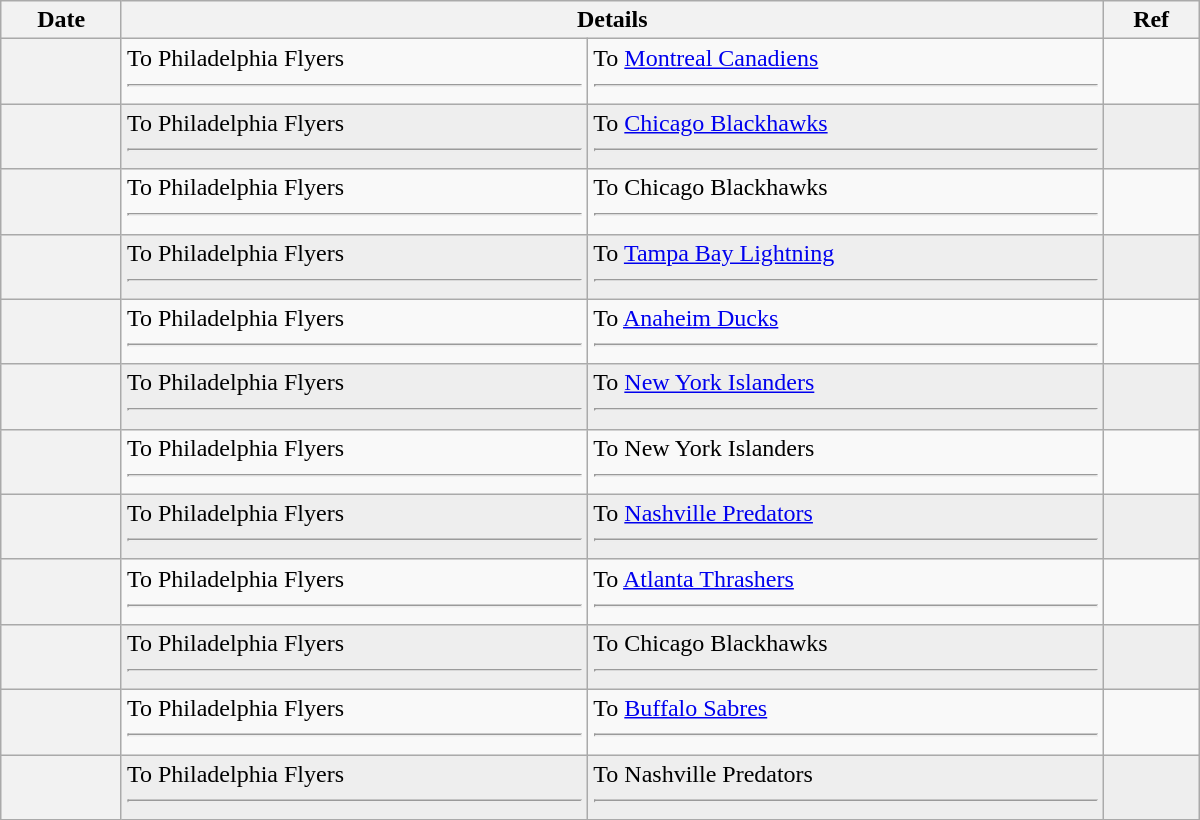<table class="wikitable plainrowheaders" style="width: 50em;">
<tr>
<th scope="col">Date</th>
<th scope="col" colspan="2">Details</th>
<th scope="col">Ref</th>
</tr>
<tr>
<th scope="row"></th>
<td valign="top">To Philadelphia Flyers <hr></td>
<td valign="top">To <a href='#'>Montreal Canadiens</a> <hr></td>
<td></td>
</tr>
<tr bgcolor="#eeeeee">
<th scope="row"></th>
<td valign="top">To Philadelphia Flyers <hr></td>
<td valign="top">To <a href='#'>Chicago Blackhawks</a> <hr></td>
<td></td>
</tr>
<tr>
<th scope="row"></th>
<td valign="top">To Philadelphia Flyers <hr></td>
<td valign="top">To Chicago Blackhawks <hr></td>
<td></td>
</tr>
<tr bgcolor="#eeeeee">
<th scope="row"></th>
<td valign="top">To Philadelphia Flyers <hr></td>
<td valign="top">To <a href='#'>Tampa Bay Lightning</a> <hr></td>
<td></td>
</tr>
<tr>
<th scope="row"></th>
<td valign="top">To Philadelphia Flyers <hr></td>
<td valign="top">To <a href='#'>Anaheim Ducks</a> <hr></td>
<td></td>
</tr>
<tr bgcolor="#eeeeee">
<th scope="row"></th>
<td valign="top">To Philadelphia Flyers <hr></td>
<td valign="top">To <a href='#'>New York Islanders</a> <hr></td>
<td></td>
</tr>
<tr>
<th scope="row"></th>
<td valign="top">To Philadelphia Flyers <hr></td>
<td valign="top">To New York Islanders <hr></td>
<td></td>
</tr>
<tr bgcolor="#eeeeee">
<th scope="row"></th>
<td valign="top">To Philadelphia Flyers <hr> </td>
<td valign="top">To <a href='#'>Nashville Predators</a> <hr> </td>
<td></td>
</tr>
<tr>
<th scope="row"></th>
<td valign="top">To Philadelphia Flyers <hr> </td>
<td valign="top">To <a href='#'>Atlanta Thrashers</a> <hr> </td>
<td></td>
</tr>
<tr bgcolor="#eeeeee">
<th scope="row"></th>
<td valign="top">To Philadelphia Flyers <hr></td>
<td valign="top">To Chicago Blackhawks <hr></td>
<td></td>
</tr>
<tr>
<th scope="row"></th>
<td valign="top">To Philadelphia Flyers <hr></td>
<td valign="top">To <a href='#'>Buffalo Sabres</a> <hr></td>
<td></td>
</tr>
<tr bgcolor="#eeeeee">
<th scope="row"></th>
<td valign="top">To Philadelphia Flyers <hr></td>
<td valign="top">To Nashville Predators <hr></td>
<td></td>
</tr>
</table>
